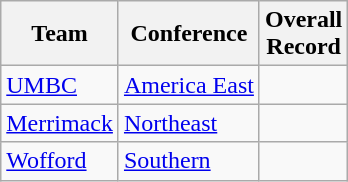<table class="wikitable sortable" style="text-align:center">
<tr>
<th>Team</th>
<th>Conference</th>
<th data-sort-type="number">Overall<br>Record</th>
</tr>
<tr>
<td align=left><a href='#'>UMBC</a></td>
<td align=left><a href='#'>America East</a></td>
<td></td>
</tr>
<tr>
<td align=left><a href='#'>Merrimack</a></td>
<td align=left><a href='#'>Northeast</a></td>
<td></td>
</tr>
<tr>
<td align=left><a href='#'>Wofford</a></td>
<td align=left><a href='#'>Southern</a></td>
<td></td>
</tr>
</table>
